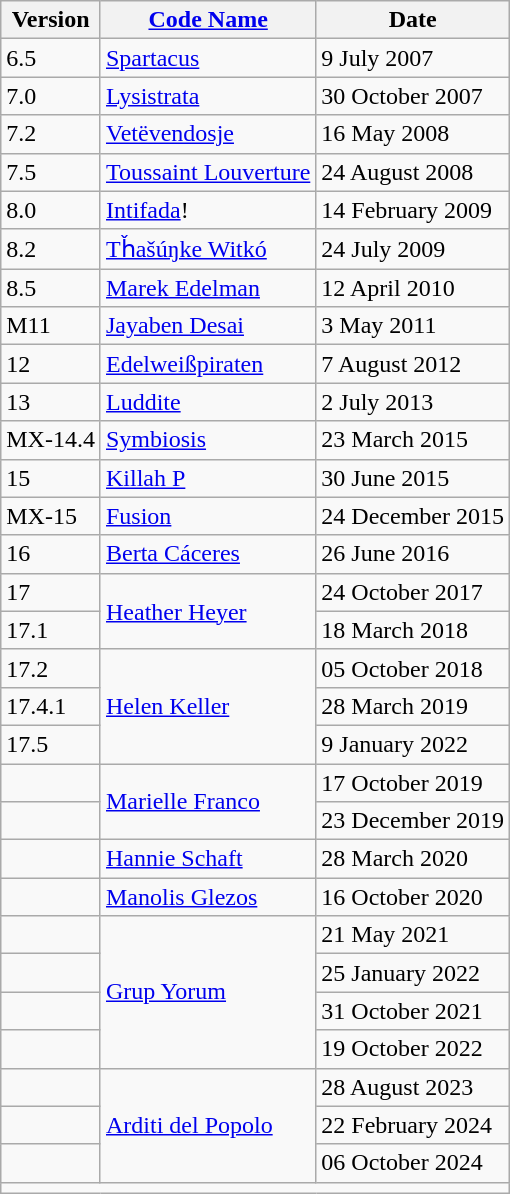<table class="wikitable sortable">
<tr>
<th>Version</th>
<th><a href='#'>Code Name</a></th>
<th>Date</th>
</tr>
<tr>
<td>6.5</td>
<td><a href='#'>Spartacus</a></td>
<td>9 July 2007</td>
</tr>
<tr>
<td>7.0</td>
<td><a href='#'>Lysistrata</a></td>
<td>30 October 2007</td>
</tr>
<tr>
<td>7.2</td>
<td><a href='#'>Vetëvendosje</a></td>
<td>16 May 2008</td>
</tr>
<tr>
<td>7.5</td>
<td><a href='#'>Toussaint Louverture</a></td>
<td>24 August 2008</td>
</tr>
<tr>
<td>8.0</td>
<td><a href='#'>Intifada</a>!</td>
<td>14 February 2009</td>
</tr>
<tr>
<td>8.2</td>
<td><a href='#'>Tȟašúŋke Witkó</a></td>
<td>24 July 2009</td>
</tr>
<tr>
<td>8.5</td>
<td><a href='#'>Marek Edelman</a></td>
<td>12 April 2010</td>
</tr>
<tr>
<td>M11</td>
<td><a href='#'>Jayaben Desai </a></td>
<td>3 May 2011</td>
</tr>
<tr>
<td>12</td>
<td><a href='#'>Edelweißpiraten</a></td>
<td>7 August 2012</td>
</tr>
<tr>
<td>13</td>
<td><a href='#'>Luddite</a></td>
<td>2 July 2013</td>
</tr>
<tr>
<td>MX-14.4</td>
<td><a href='#'>Symbiosis</a></td>
<td>23 March 2015</td>
</tr>
<tr>
<td>15</td>
<td><a href='#'>Killah P</a></td>
<td>30 June 2015</td>
</tr>
<tr>
<td>MX-15</td>
<td><a href='#'>Fusion</a></td>
<td>24 December 2015</td>
</tr>
<tr>
<td>16</td>
<td><a href='#'>Berta Cáceres</a></td>
<td>26 June 2016</td>
</tr>
<tr>
<td>17</td>
<td rowspan="2"><a href='#'>Heather Heyer</a></td>
<td>24 October 2017</td>
</tr>
<tr>
<td>17.1</td>
<td>18 March 2018</td>
</tr>
<tr>
<td>17.2</td>
<td rowspan="3"><a href='#'>Helen Keller</a></td>
<td>05 October 2018</td>
</tr>
<tr>
<td>17.4.1</td>
<td>28 March 2019</td>
</tr>
<tr>
<td>17.5</td>
<td>9 January 2022</td>
</tr>
<tr>
<td></td>
<td rowspan="2"><a href='#'>Marielle Franco</a></td>
<td>17 October 2019</td>
</tr>
<tr>
<td></td>
<td>23 December 2019</td>
</tr>
<tr>
<td></td>
<td><a href='#'>Hannie Schaft</a></td>
<td>28 March 2020</td>
</tr>
<tr>
<td></td>
<td><a href='#'>Manolis Glezos</a></td>
<td>16 October 2020</td>
</tr>
<tr>
<td></td>
<td rowspan="4"><a href='#'>Grup Yorum</a></td>
<td>21 May 2021</td>
</tr>
<tr>
<td></td>
<td>25 January 2022</td>
</tr>
<tr>
<td></td>
<td>31 October 2021</td>
</tr>
<tr>
<td></td>
<td>19 October 2022</td>
</tr>
<tr>
<td></td>
<td rowspan="3"><a href='#'>Arditi del Popolo</a></td>
<td>28 August 2023</td>
</tr>
<tr>
<td></td>
<td>22 February 2024</td>
</tr>
<tr>
<td></td>
<td>06 October 2024</td>
</tr>
<tr>
<td colspan=3></td>
</tr>
</table>
